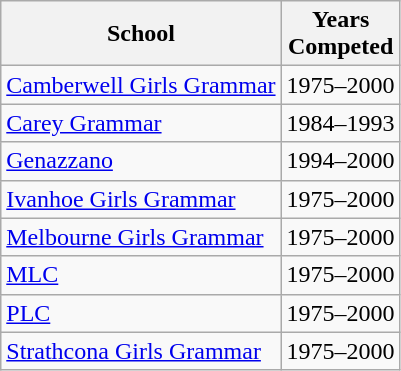<table class="wikitable sortable">
<tr>
<th>School</th>
<th>Years<br>Competed</th>
</tr>
<tr>
<td><a href='#'>Camberwell Girls Grammar</a></td>
<td>1975–2000</td>
</tr>
<tr>
<td><a href='#'>Carey Grammar</a></td>
<td>1984–1993</td>
</tr>
<tr>
<td><a href='#'>Genazzano</a></td>
<td>1994–2000</td>
</tr>
<tr>
<td><a href='#'>Ivanhoe Girls Grammar</a></td>
<td>1975–2000</td>
</tr>
<tr>
<td><a href='#'>Melbourne Girls Grammar</a></td>
<td>1975–2000</td>
</tr>
<tr>
<td><a href='#'>MLC</a></td>
<td>1975–2000</td>
</tr>
<tr>
<td><a href='#'>PLC</a></td>
<td>1975–2000</td>
</tr>
<tr>
<td><a href='#'>Strathcona Girls Grammar</a></td>
<td>1975–2000</td>
</tr>
</table>
